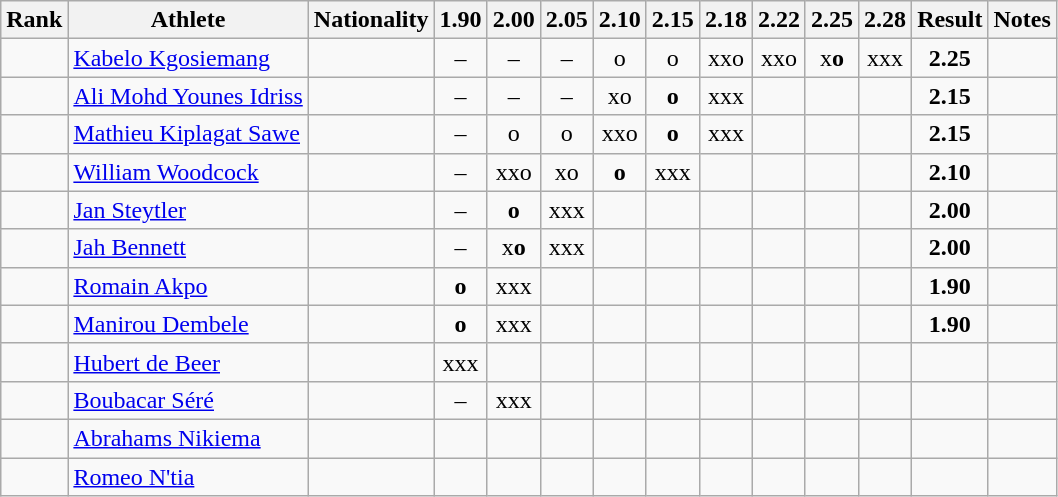<table class="wikitable sortable" style="text-align:center">
<tr>
<th>Rank</th>
<th>Athlete</th>
<th>Nationality</th>
<th>1.90</th>
<th>2.00</th>
<th>2.05</th>
<th>2.10</th>
<th>2.15</th>
<th>2.18</th>
<th>2.22</th>
<th>2.25</th>
<th>2.28</th>
<th>Result</th>
<th>Notes</th>
</tr>
<tr>
<td></td>
<td align=left><a href='#'>Kabelo Kgosiemang</a></td>
<td align=left></td>
<td>–</td>
<td>–</td>
<td>–</td>
<td>o</td>
<td>o</td>
<td>xxo</td>
<td>xxo</td>
<td>x<strong>o</strong></td>
<td>xxx</td>
<td><strong>2.25</strong></td>
<td></td>
</tr>
<tr>
<td></td>
<td align=left><a href='#'>Ali Mohd Younes Idriss</a></td>
<td align=left></td>
<td>–</td>
<td>–</td>
<td>–</td>
<td>xo</td>
<td><strong>o</strong></td>
<td>xxx</td>
<td></td>
<td></td>
<td></td>
<td><strong>2.15</strong></td>
<td></td>
</tr>
<tr>
<td></td>
<td align=left><a href='#'>Mathieu Kiplagat Sawe</a></td>
<td align=left></td>
<td>–</td>
<td>o</td>
<td>o</td>
<td>xxo</td>
<td><strong>o</strong></td>
<td>xxx</td>
<td></td>
<td></td>
<td></td>
<td><strong>2.15</strong></td>
<td></td>
</tr>
<tr>
<td></td>
<td align=left><a href='#'>William Woodcock</a></td>
<td align=left></td>
<td>–</td>
<td>xxo</td>
<td>xo</td>
<td><strong>o</strong></td>
<td>xxx</td>
<td></td>
<td></td>
<td></td>
<td></td>
<td><strong>2.10</strong></td>
<td></td>
</tr>
<tr>
<td></td>
<td align=left><a href='#'>Jan Steytler</a></td>
<td align=left></td>
<td>–</td>
<td><strong>o</strong></td>
<td>xxx</td>
<td></td>
<td></td>
<td></td>
<td></td>
<td></td>
<td></td>
<td><strong>2.00</strong></td>
<td></td>
</tr>
<tr>
<td></td>
<td align=left><a href='#'>Jah Bennett</a></td>
<td align=left></td>
<td>–</td>
<td>x<strong>o</strong></td>
<td>xxx</td>
<td></td>
<td></td>
<td></td>
<td></td>
<td></td>
<td></td>
<td><strong>2.00</strong></td>
<td></td>
</tr>
<tr>
<td></td>
<td align=left><a href='#'>Romain Akpo</a></td>
<td align=left></td>
<td><strong>o</strong></td>
<td>xxx</td>
<td></td>
<td></td>
<td></td>
<td></td>
<td></td>
<td></td>
<td></td>
<td><strong>1.90</strong></td>
<td></td>
</tr>
<tr>
<td></td>
<td align=left><a href='#'>Manirou Dembele</a></td>
<td align=left></td>
<td><strong>o</strong></td>
<td>xxx</td>
<td></td>
<td></td>
<td></td>
<td></td>
<td></td>
<td></td>
<td></td>
<td><strong>1.90</strong></td>
<td></td>
</tr>
<tr>
<td></td>
<td align=left><a href='#'>Hubert de Beer</a></td>
<td align=left></td>
<td>xxx</td>
<td></td>
<td></td>
<td></td>
<td></td>
<td></td>
<td></td>
<td></td>
<td></td>
<td><strong></strong></td>
<td></td>
</tr>
<tr>
<td></td>
<td align=left><a href='#'>Boubacar Séré</a></td>
<td align=left></td>
<td>–</td>
<td>xxx</td>
<td></td>
<td></td>
<td></td>
<td></td>
<td></td>
<td></td>
<td></td>
<td><strong></strong></td>
<td></td>
</tr>
<tr>
<td></td>
<td align=left><a href='#'>Abrahams Nikiema</a></td>
<td align=left></td>
<td></td>
<td></td>
<td></td>
<td></td>
<td></td>
<td></td>
<td></td>
<td></td>
<td></td>
<td><strong></strong></td>
<td></td>
</tr>
<tr>
<td></td>
<td align=left><a href='#'>Romeo N'tia</a></td>
<td align=left></td>
<td></td>
<td></td>
<td></td>
<td></td>
<td></td>
<td></td>
<td></td>
<td></td>
<td></td>
<td><strong></strong></td>
<td></td>
</tr>
</table>
